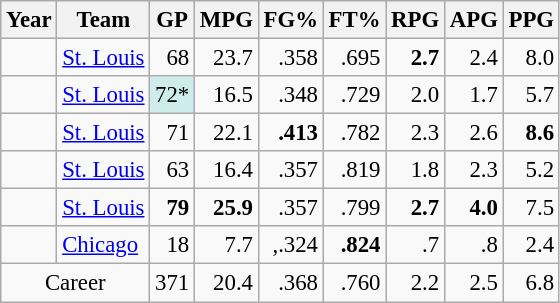<table class="wikitable sortable" style="font-size:95%; text-align:right;">
<tr>
<th>Year</th>
<th>Team</th>
<th>GP</th>
<th>MPG</th>
<th>FG%</th>
<th>FT%</th>
<th>RPG</th>
<th>APG</th>
<th>PPG</th>
</tr>
<tr>
<td style="text-align:left;"></td>
<td style="text-align:left;"><a href='#'>St. Louis</a></td>
<td>68</td>
<td>23.7</td>
<td>.358</td>
<td>.695</td>
<td><strong>2.7</strong></td>
<td>2.4</td>
<td>8.0</td>
</tr>
<tr>
<td style="text-align:left;"></td>
<td style="text-align:left;"><a href='#'>St. Louis</a></td>
<td style="background:#cfecec;">72*</td>
<td>16.5</td>
<td>.348</td>
<td>.729</td>
<td>2.0</td>
<td>1.7</td>
<td>5.7</td>
</tr>
<tr>
<td style="text-align:left;"></td>
<td style="text-align:left;"><a href='#'>St. Louis</a></td>
<td>71</td>
<td>22.1</td>
<td><strong>.413</strong></td>
<td>.782</td>
<td>2.3</td>
<td>2.6</td>
<td><strong>8.6</strong></td>
</tr>
<tr>
<td style="text-align:left;"></td>
<td style="text-align:left;"><a href='#'>St. Louis</a></td>
<td>63</td>
<td>16.4</td>
<td>.357</td>
<td>.819</td>
<td>1.8</td>
<td>2.3</td>
<td>5.2</td>
</tr>
<tr>
<td style="text-align:left;"></td>
<td style="text-align:left;"><a href='#'>St. Louis</a></td>
<td><strong>79</strong></td>
<td><strong>25.9</strong></td>
<td>.357</td>
<td>.799</td>
<td><strong>2.7</strong></td>
<td><strong>4.0</strong></td>
<td>7.5</td>
</tr>
<tr>
<td style="text-align:left;"></td>
<td style="text-align:left;"><a href='#'>Chicago</a></td>
<td>18</td>
<td>7.7</td>
<td>,.324</td>
<td><strong>.824</strong></td>
<td>.7</td>
<td>.8</td>
<td>2.4</td>
</tr>
<tr class="sortbottom">
<td style="text-align:center;" colspan="2">Career</td>
<td>371</td>
<td>20.4</td>
<td>.368</td>
<td>.760</td>
<td>2.2</td>
<td>2.5</td>
<td>6.8</td>
</tr>
</table>
